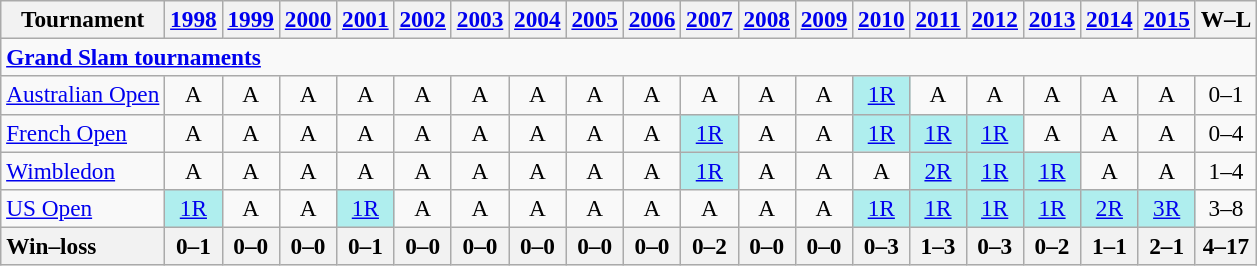<table class=wikitable style=text-align:center;font-size:97%>
<tr>
<th>Tournament</th>
<th><a href='#'>1998</a></th>
<th><a href='#'>1999</a></th>
<th><a href='#'>2000</a></th>
<th><a href='#'>2001</a></th>
<th><a href='#'>2002</a></th>
<th><a href='#'>2003</a></th>
<th><a href='#'>2004</a></th>
<th><a href='#'>2005</a></th>
<th><a href='#'>2006</a></th>
<th><a href='#'>2007</a></th>
<th><a href='#'>2008</a></th>
<th><a href='#'>2009</a></th>
<th><a href='#'>2010</a></th>
<th><a href='#'>2011</a></th>
<th><a href='#'>2012</a></th>
<th><a href='#'>2013</a></th>
<th><a href='#'>2014</a></th>
<th><a href='#'>2015</a></th>
<th>W–L</th>
</tr>
<tr>
<td colspan="20" style="text-align:left;"><strong><a href='#'>Grand Slam tournaments</a></strong></td>
</tr>
<tr>
<td align=left><a href='#'>Australian Open</a></td>
<td>A</td>
<td>A</td>
<td>A</td>
<td>A</td>
<td>A</td>
<td>A</td>
<td>A</td>
<td>A</td>
<td>A</td>
<td>A</td>
<td>A</td>
<td>A</td>
<td bgcolor=afeeee><a href='#'>1R</a></td>
<td>A</td>
<td>A</td>
<td>A</td>
<td>A</td>
<td>A</td>
<td>0–1</td>
</tr>
<tr>
<td align=left><a href='#'>French Open</a></td>
<td>A</td>
<td>A</td>
<td>A</td>
<td>A</td>
<td>A</td>
<td>A</td>
<td>A</td>
<td>A</td>
<td>A</td>
<td bgcolor=afeeee><a href='#'>1R</a></td>
<td>A</td>
<td>A</td>
<td bgcolor=afeeee><a href='#'>1R</a></td>
<td bgcolor=afeeee><a href='#'>1R</a></td>
<td bgcolor=afeeee><a href='#'>1R</a></td>
<td>A</td>
<td>A</td>
<td>A</td>
<td>0–4</td>
</tr>
<tr>
<td align=left><a href='#'>Wimbledon</a></td>
<td>A</td>
<td>A</td>
<td>A</td>
<td>A</td>
<td>A</td>
<td>A</td>
<td>A</td>
<td>A</td>
<td>A</td>
<td bgcolor=afeeee><a href='#'>1R</a></td>
<td>A</td>
<td>A</td>
<td>A</td>
<td bgcolor=afeeee><a href='#'>2R</a></td>
<td bgcolor=afeeee><a href='#'>1R</a></td>
<td bgcolor=afeeee><a href='#'>1R</a></td>
<td>A</td>
<td>A</td>
<td>1–4</td>
</tr>
<tr>
<td align=left><a href='#'>US Open</a></td>
<td bgcolor=afeeee><a href='#'>1R</a></td>
<td>A</td>
<td>A</td>
<td bgcolor=afeeee><a href='#'>1R</a></td>
<td>A</td>
<td>A</td>
<td>A</td>
<td>A</td>
<td>A</td>
<td>A</td>
<td>A</td>
<td>A</td>
<td bgcolor=afeeee><a href='#'>1R</a></td>
<td bgcolor=afeeee><a href='#'>1R</a></td>
<td bgcolor=afeeee><a href='#'>1R</a></td>
<td bgcolor=afeeee><a href='#'>1R</a></td>
<td bgcolor=afeeee><a href='#'>2R</a></td>
<td bgcolor=afeeee><a href='#'>3R</a></td>
<td>3–8</td>
</tr>
<tr>
<th style=text-align:left>Win–loss</th>
<th>0–1</th>
<th>0–0</th>
<th>0–0</th>
<th>0–1</th>
<th>0–0</th>
<th>0–0</th>
<th>0–0</th>
<th>0–0</th>
<th>0–0</th>
<th>0–2</th>
<th>0–0</th>
<th>0–0</th>
<th>0–3</th>
<th>1–3</th>
<th>0–3</th>
<th>0–2</th>
<th>1–1</th>
<th>2–1</th>
<th>4–17</th>
</tr>
</table>
